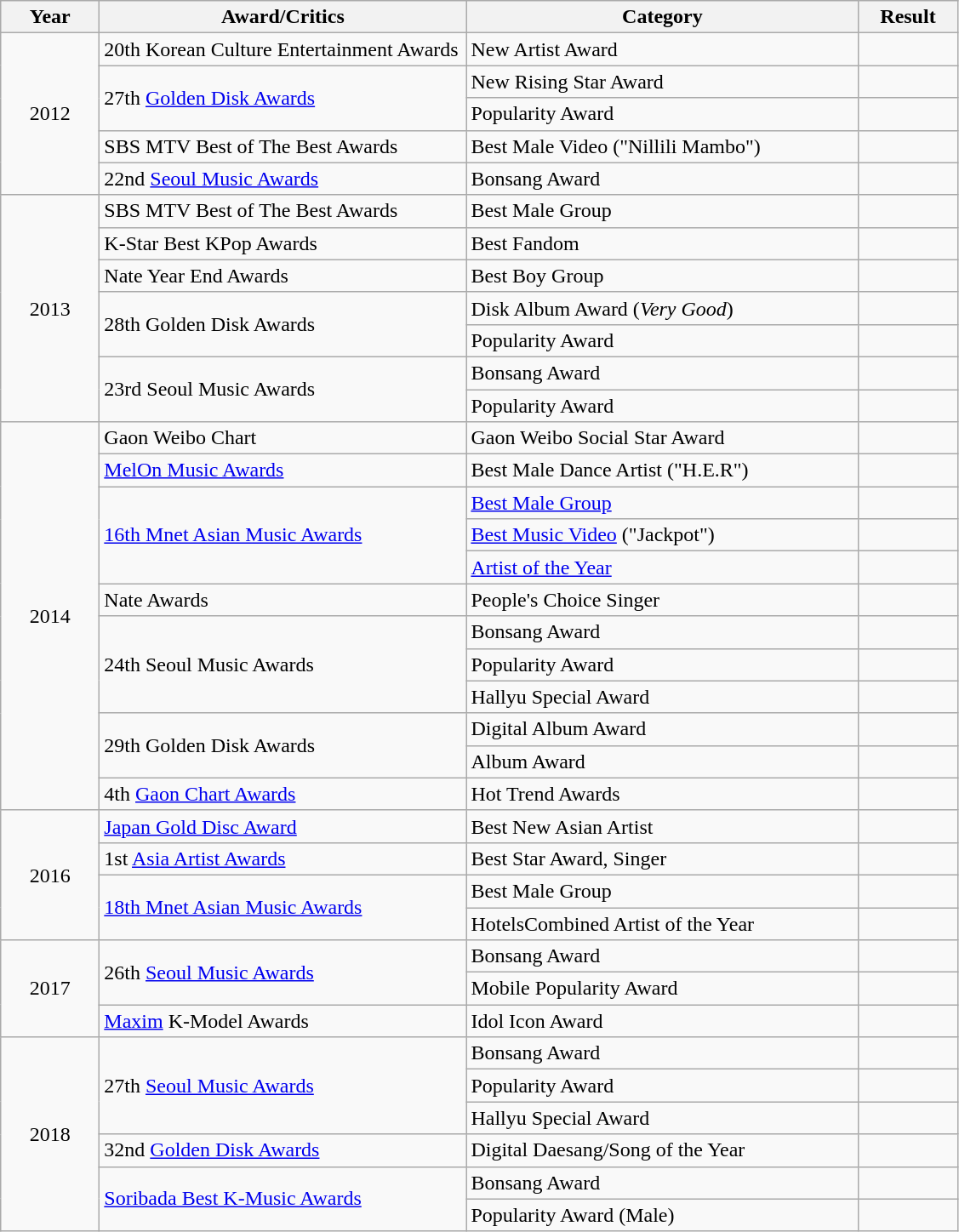<table class="wikitable">
<tr>
<th width="70">Year</th>
<th width="280">Award/Critics</th>
<th width="300">Category</th>
<th width="70">Result</th>
</tr>
<tr>
<td rowspan="5" align="center">2012</td>
<td>20th Korean Culture Entertainment Awards</td>
<td>New Artist Award</td>
<td></td>
</tr>
<tr>
<td rowspan="2">27th <a href='#'>Golden Disk Awards</a></td>
<td>New Rising Star Award</td>
<td></td>
</tr>
<tr>
<td>Popularity Award</td>
<td></td>
</tr>
<tr>
<td>SBS MTV Best of The Best Awards</td>
<td>Best Male Video ("Nillili Mambo")</td>
<td></td>
</tr>
<tr>
<td>22nd <a href='#'>Seoul Music Awards</a></td>
<td>Bonsang Award</td>
<td></td>
</tr>
<tr>
<td rowspan="7" align="center">2013</td>
<td>SBS MTV Best of The Best Awards</td>
<td>Best Male Group</td>
<td></td>
</tr>
<tr>
<td>K-Star Best KPop Awards</td>
<td>Best Fandom</td>
<td></td>
</tr>
<tr>
<td>Nate Year End Awards</td>
<td>Best Boy Group</td>
<td></td>
</tr>
<tr>
<td rowspan="2">28th Golden Disk Awards</td>
<td>Disk Album Award (<em>Very Good</em>)</td>
<td></td>
</tr>
<tr>
<td>Popularity Award</td>
<td></td>
</tr>
<tr>
<td rowspan="2">23rd Seoul Music Awards</td>
<td>Bonsang Award</td>
<td></td>
</tr>
<tr>
<td>Popularity Award</td>
<td></td>
</tr>
<tr>
<td rowspan="12" align="center">2014</td>
<td>Gaon Weibo Chart</td>
<td>Gaon Weibo Social Star Award</td>
<td></td>
</tr>
<tr>
<td><a href='#'>MelOn Music Awards</a></td>
<td>Best Male Dance Artist ("H.E.R")</td>
<td></td>
</tr>
<tr>
<td rowspan="3"><a href='#'>16th Mnet Asian Music Awards</a></td>
<td><a href='#'>Best Male Group</a></td>
<td></td>
</tr>
<tr>
<td><a href='#'>Best Music Video</a> ("Jackpot")</td>
<td></td>
</tr>
<tr>
<td><a href='#'>Artist of the Year</a></td>
<td></td>
</tr>
<tr>
<td>Nate Awards</td>
<td>People's Choice Singer</td>
<td></td>
</tr>
<tr>
<td rowspan="3">24th Seoul Music Awards</td>
<td>Bonsang Award</td>
<td></td>
</tr>
<tr>
<td>Popularity Award</td>
<td></td>
</tr>
<tr>
<td>Hallyu Special Award</td>
<td></td>
</tr>
<tr>
<td rowspan="2">29th Golden Disk Awards</td>
<td>Digital Album Award</td>
<td></td>
</tr>
<tr>
<td>Album Award</td>
<td></td>
</tr>
<tr>
<td>4th <a href='#'>Gaon Chart Awards</a></td>
<td>Hot Trend Awards</td>
<td></td>
</tr>
<tr>
<td rowspan="4" align="center">2016</td>
<td><a href='#'>Japan Gold Disc Award</a></td>
<td>Best New Asian Artist</td>
<td></td>
</tr>
<tr>
<td>1st <a href='#'>Asia Artist Awards</a></td>
<td>Best Star Award, Singer</td>
<td></td>
</tr>
<tr>
<td rowspan="2"><a href='#'>18th Mnet Asian Music Awards</a></td>
<td>Best Male Group</td>
<td></td>
</tr>
<tr>
<td>HotelsCombined Artist of the Year</td>
<td></td>
</tr>
<tr>
<td rowspan="3" align="center">2017</td>
<td rowspan="2">26th <a href='#'>Seoul Music Awards</a></td>
<td>Bonsang Award</td>
<td></td>
</tr>
<tr>
<td>Mobile Popularity Award</td>
<td></td>
</tr>
<tr>
<td><a href='#'>Maxim</a> K-Model Awards</td>
<td>Idol Icon Award</td>
<td></td>
</tr>
<tr>
<td rowspan="6" align="center">2018</td>
<td rowspan="3">27th <a href='#'>Seoul Music Awards</a></td>
<td>Bonsang Award</td>
<td></td>
</tr>
<tr>
<td>Popularity Award</td>
<td></td>
</tr>
<tr>
<td>Hallyu Special Award</td>
<td></td>
</tr>
<tr>
<td>32nd <a href='#'>Golden Disk Awards</a></td>
<td>Digital Daesang/Song of the Year</td>
<td></td>
</tr>
<tr>
<td rowspan="2"><a href='#'>Soribada Best K-Music Awards</a></td>
<td>Bonsang Award</td>
<td></td>
</tr>
<tr>
<td>Popularity Award (Male)</td>
<td></td>
</tr>
</table>
